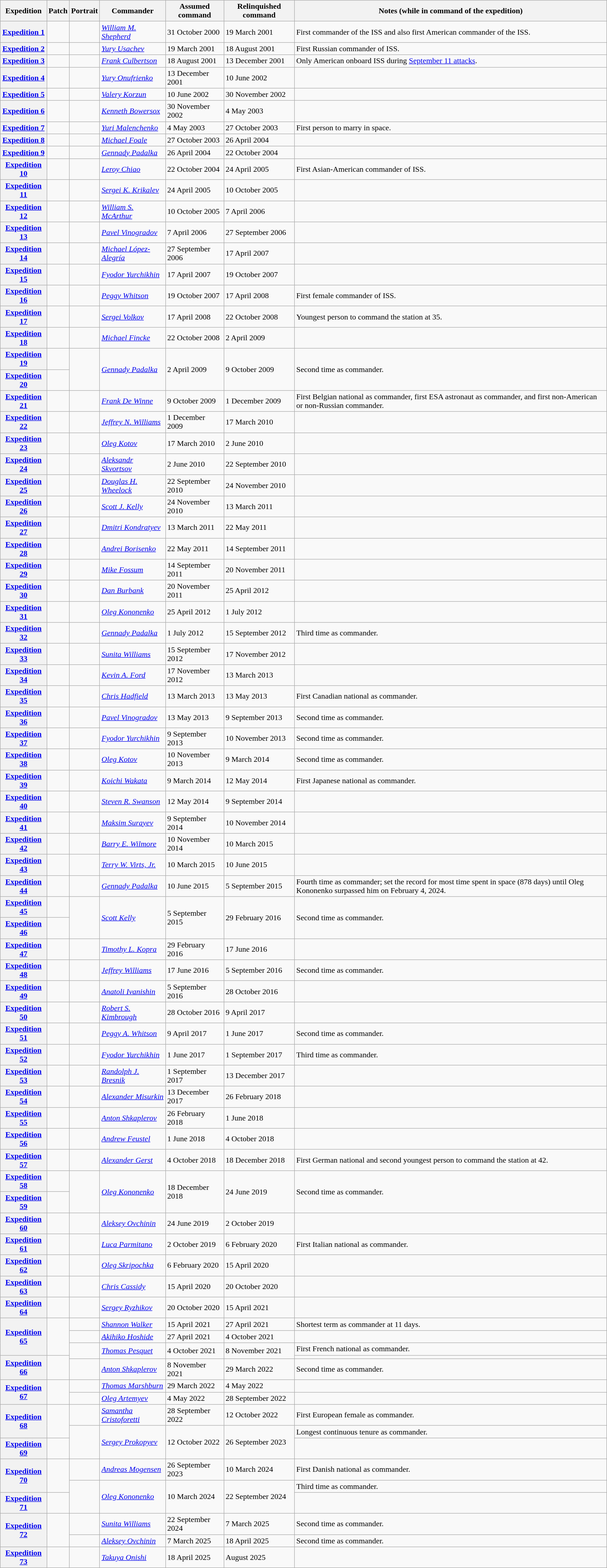<table class="wikitable sticky-header">
<tr>
<th>Expedition</th>
<th>Patch</th>
<th>Portrait</th>
<th>Commander</th>
<th>Assumed command</th>
<th>Relinquished command</th>
<th>Notes (while in command of the expedition)</th>
</tr>
<tr>
<th><a href='#'>Expedition 1</a></th>
<td></td>
<td></td>
<td> <em><a href='#'>William M. Shepherd</a></em></td>
<td>31 October 2000</td>
<td>19 March 2001</td>
<td>First commander of the ISS and also first American commander of the ISS.</td>
</tr>
<tr>
<th><a href='#'>Expedition 2</a></th>
<td></td>
<td></td>
<td> <em><a href='#'>Yury Usachev</a></em></td>
<td>19 March 2001</td>
<td>18 August 2001</td>
<td>First Russian commander of ISS.</td>
</tr>
<tr>
<th><a href='#'>Expedition 3</a></th>
<td></td>
<td></td>
<td> <em><a href='#'>Frank Culbertson</a></em></td>
<td>18 August 2001</td>
<td>13 December 2001</td>
<td>Only American onboard ISS during <a href='#'>September 11 attacks</a>.</td>
</tr>
<tr>
<th><a href='#'>Expedition 4</a></th>
<td></td>
<td></td>
<td> <em><a href='#'>Yury Onufrienko</a></em></td>
<td>13 December 2001</td>
<td>10 June 2002</td>
<td></td>
</tr>
<tr>
<th><a href='#'>Expedition 5</a></th>
<td></td>
<td></td>
<td> <em><a href='#'>Valery Korzun</a></em></td>
<td>10 June 2002</td>
<td>30 November 2002</td>
<td></td>
</tr>
<tr>
<th><a href='#'>Expedition 6</a></th>
<td></td>
<td></td>
<td> <em><a href='#'>Kenneth Bowersox</a></em></td>
<td>30 November 2002</td>
<td>4 May 2003</td>
<td></td>
</tr>
<tr>
<th><a href='#'>Expedition 7</a></th>
<td></td>
<td></td>
<td> <em><a href='#'>Yuri Malenchenko</a></em></td>
<td>4 May 2003</td>
<td>27 October 2003</td>
<td>First person to marry in space.</td>
</tr>
<tr>
<th><a href='#'>Expedition 8</a></th>
<td></td>
<td></td>
<td>  <em><a href='#'>Michael Foale</a></em></td>
<td>27 October 2003</td>
<td>26 April 2004</td>
<td></td>
</tr>
<tr>
<th><a href='#'>Expedition 9</a></th>
<td></td>
<td></td>
<td> <em><a href='#'>Gennady Padalka</a></em></td>
<td>26 April 2004</td>
<td>22 October 2004</td>
<td></td>
</tr>
<tr>
<th><a href='#'>Expedition 10</a></th>
<td></td>
<td></td>
<td> <em><a href='#'>Leroy Chiao</a></em></td>
<td>22 October 2004</td>
<td>24 April 2005</td>
<td>First Asian-American commander of ISS.</td>
</tr>
<tr>
<th><a href='#'>Expedition 11</a></th>
<td></td>
<td></td>
<td> <em><a href='#'>Sergei K. Krikalev</a></em></td>
<td>24 April 2005</td>
<td>10 October 2005</td>
<td></td>
</tr>
<tr>
<th><a href='#'>Expedition 12</a></th>
<td></td>
<td></td>
<td> <em><a href='#'>William S. McArthur </a></em></td>
<td>10 October 2005</td>
<td>7 April 2006</td>
<td></td>
</tr>
<tr>
<th><a href='#'>Expedition 13</a></th>
<td></td>
<td></td>
<td> <em><a href='#'>Pavel Vinogradov</a></em></td>
<td>7 April 2006</td>
<td>27 September 2006</td>
<td></td>
</tr>
<tr>
<th><a href='#'>Expedition 14</a></th>
<td></td>
<td></td>
<td> <em><a href='#'>Michael López-Alegría</a></em></td>
<td>27 September 2006</td>
<td>17 April 2007</td>
<td></td>
</tr>
<tr>
<th><a href='#'>Expedition 15</a></th>
<td></td>
<td></td>
<td> <em><a href='#'>Fyodor Yurchikhin</a></em></td>
<td>17 April 2007</td>
<td>19 October 2007</td>
<td></td>
</tr>
<tr>
<th><a href='#'>Expedition 16</a></th>
<td></td>
<td></td>
<td> <em><a href='#'>Peggy Whitson</a></em></td>
<td>19 October 2007</td>
<td>17 April 2008</td>
<td>First female commander of ISS.</td>
</tr>
<tr>
<th><a href='#'>Expedition 17</a></th>
<td></td>
<td></td>
<td> <em><a href='#'>Sergei Volkov</a></em></td>
<td>17 April 2008</td>
<td>22 October 2008</td>
<td>Youngest person to command the station at 35.</td>
</tr>
<tr>
<th><a href='#'>Expedition 18</a></th>
<td></td>
<td></td>
<td> <em><a href='#'>Michael Fincke</a></em></td>
<td>22 October 2008</td>
<td>2 April 2009</td>
<td></td>
</tr>
<tr>
<th><a href='#'>Expedition 19</a></th>
<td></td>
<td rowspan="2"></td>
<td rowspan="2"> <em><a href='#'>Gennady Padalka</a></em></td>
<td rowspan="2">2 April 2009</td>
<td rowspan="2">9 October 2009</td>
<td rowspan="2">Second time as commander.</td>
</tr>
<tr>
<th><a href='#'>Expedition 20</a></th>
<td></td>
</tr>
<tr>
<th><a href='#'>Expedition 21</a></th>
<td></td>
<td></td>
<td> <em><a href='#'>Frank De Winne</a></em></td>
<td>9 October 2009</td>
<td>1 December 2009</td>
<td>First Belgian national as commander, first ESA astronaut as commander, and first non-American or non-Russian commander.</td>
</tr>
<tr>
<th><a href='#'>Expedition 22</a></th>
<td></td>
<td></td>
<td> <em><a href='#'>Jeffrey N. Williams</a></em></td>
<td>1 December 2009</td>
<td>17 March 2010</td>
<td></td>
</tr>
<tr>
<th><a href='#'>Expedition 23</a></th>
<td></td>
<td></td>
<td> <em><a href='#'>Oleg Kotov</a></em></td>
<td>17 March 2010</td>
<td>2 June 2010</td>
<td></td>
</tr>
<tr>
<th><a href='#'>Expedition 24</a></th>
<td></td>
<td></td>
<td> <em><a href='#'>Aleksandr Skvortsov</a></em></td>
<td>2 June 2010</td>
<td>22 September 2010</td>
<td></td>
</tr>
<tr>
<th><a href='#'>Expedition 25</a></th>
<td></td>
<td></td>
<td> <em><a href='#'>Douglas H. Wheelock</a></em></td>
<td>22 September 2010</td>
<td>24 November 2010</td>
<td></td>
</tr>
<tr>
<th><a href='#'>Expedition 26</a></th>
<td></td>
<td></td>
<td> <em><a href='#'>Scott J. Kelly</a></em></td>
<td>24 November 2010</td>
<td>13 March 2011</td>
<td></td>
</tr>
<tr>
<th><a href='#'>Expedition 27</a></th>
<td></td>
<td></td>
<td> <em><a href='#'>Dmitri Kondratyev</a></em></td>
<td>13 March 2011</td>
<td>22 May 2011</td>
<td></td>
</tr>
<tr>
<th><a href='#'>Expedition 28</a></th>
<td></td>
<td></td>
<td> <em><a href='#'>Andrei Borisenko</a></em></td>
<td>22 May 2011</td>
<td>14 September 2011</td>
<td></td>
</tr>
<tr>
<th><a href='#'>Expedition 29</a></th>
<td></td>
<td></td>
<td> <em><a href='#'>Mike Fossum</a></em></td>
<td>14 September 2011</td>
<td>20 November 2011</td>
<td></td>
</tr>
<tr>
<th><a href='#'>Expedition 30</a></th>
<td></td>
<td></td>
<td> <em><a href='#'>Dan Burbank</a></em></td>
<td>20 November 2011</td>
<td>25 April 2012</td>
<td></td>
</tr>
<tr>
<th><a href='#'>Expedition 31</a></th>
<td></td>
<td></td>
<td> <em><a href='#'>Oleg Kononenko</a></em></td>
<td>25 April 2012</td>
<td>1 July 2012</td>
<td></td>
</tr>
<tr>
<th><a href='#'>Expedition 32</a></th>
<td></td>
<td></td>
<td> <em><a href='#'>Gennady Padalka</a></em></td>
<td>1 July 2012</td>
<td>15 September 2012</td>
<td>Third time as commander.</td>
</tr>
<tr>
<th><a href='#'>Expedition 33</a></th>
<td></td>
<td></td>
<td> <em><a href='#'>Sunita Williams</a></em></td>
<td>15 September 2012</td>
<td>17 November 2012</td>
<td></td>
</tr>
<tr>
<th><a href='#'>Expedition 34</a></th>
<td></td>
<td></td>
<td> <em><a href='#'>Kevin A. Ford</a></em></td>
<td>17 November 2012</td>
<td>13 March 2013</td>
<td></td>
</tr>
<tr>
<th><a href='#'>Expedition 35</a></th>
<td></td>
<td></td>
<td> <em><a href='#'>Chris Hadfield</a></em></td>
<td>13 March 2013</td>
<td>13 May 2013</td>
<td>First Canadian national as commander.</td>
</tr>
<tr>
<th><a href='#'>Expedition 36</a></th>
<td></td>
<td></td>
<td> <em><a href='#'>Pavel Vinogradov</a></em></td>
<td>13 May 2013</td>
<td>9 September 2013</td>
<td>Second time as commander.</td>
</tr>
<tr>
<th><a href='#'>Expedition 37</a></th>
<td></td>
<td></td>
<td> <em><a href='#'>Fyodor Yurchikhin</a></em></td>
<td>9 September 2013</td>
<td>10 November 2013</td>
<td>Second time as commander.</td>
</tr>
<tr>
<th><a href='#'>Expedition 38</a></th>
<td></td>
<td></td>
<td> <em><a href='#'>Oleg Kotov</a></em></td>
<td>10 November 2013</td>
<td>9 March 2014</td>
<td>Second time as commander.</td>
</tr>
<tr>
<th><a href='#'>Expedition 39</a></th>
<td></td>
<td></td>
<td> <em><a href='#'>Koichi Wakata</a></em></td>
<td>9 March 2014</td>
<td>12 May 2014</td>
<td>First Japanese national as commander.</td>
</tr>
<tr>
<th><a href='#'>Expedition 40</a></th>
<td></td>
<td></td>
<td> <em><a href='#'>Steven R. Swanson</a></em></td>
<td>12 May 2014</td>
<td>9 September 2014</td>
<td></td>
</tr>
<tr>
<th><a href='#'>Expedition 41</a></th>
<td></td>
<td></td>
<td> <em><a href='#'>Maksim Surayev</a></em></td>
<td>9 September 2014</td>
<td>10 November 2014</td>
<td></td>
</tr>
<tr>
<th><a href='#'>Expedition 42</a></th>
<td></td>
<td></td>
<td> <em><a href='#'>Barry E. Wilmore</a></em></td>
<td>10 November 2014</td>
<td>10 March 2015</td>
<td></td>
</tr>
<tr>
<th><a href='#'>Expedition 43</a></th>
<td></td>
<td></td>
<td> <em><a href='#'>Terry W. Virts, Jr.</a></em></td>
<td>10 March 2015</td>
<td>10 June 2015</td>
<td></td>
</tr>
<tr>
<th><a href='#'>Expedition 44</a></th>
<td></td>
<td></td>
<td> <em><a href='#'>Gennady Padalka</a></em></td>
<td>10 June 2015</td>
<td>5 September 2015</td>
<td>Fourth time as commander; set the record for most time spent in space (878 days) until Oleg Kononenko surpassed him on February 4, 2024.</td>
</tr>
<tr>
<th><a href='#'>Expedition 45</a></th>
<td></td>
<td rowspan="2"></td>
<td rowspan="2"> <em><a href='#'>Scott Kelly</a></em></td>
<td rowspan="2">5 September 2015</td>
<td rowspan="2">29 February 2016</td>
<td rowspan="2">Second time as commander.</td>
</tr>
<tr>
<th><a href='#'>Expedition 46</a></th>
<td></td>
</tr>
<tr>
<th><a href='#'>Expedition 47</a></th>
<td></td>
<td></td>
<td> <em><a href='#'>Timothy L. Kopra</a></em></td>
<td>29 February 2016</td>
<td>17 June 2016</td>
<td></td>
</tr>
<tr>
<th><a href='#'>Expedition 48</a></th>
<td></td>
<td></td>
<td> <em><a href='#'>Jeffrey Williams</a></em></td>
<td>17 June 2016</td>
<td>5 September 2016</td>
<td>Second time as commander.</td>
</tr>
<tr>
<th><a href='#'>Expedition 49</a></th>
<td></td>
<td></td>
<td> <em><a href='#'>Anatoli Ivanishin</a></em></td>
<td>5 September 2016</td>
<td>28 October 2016</td>
<td></td>
</tr>
<tr>
<th><a href='#'>Expedition 50</a></th>
<td></td>
<td></td>
<td> <em><a href='#'>Robert S. Kimbrough</a></em></td>
<td>28 October 2016</td>
<td>9 April 2017</td>
<td></td>
</tr>
<tr>
<th><a href='#'>Expedition 51</a></th>
<td></td>
<td></td>
<td> <em><a href='#'>Peggy A. Whitson</a></em></td>
<td>9 April 2017</td>
<td>1 June 2017</td>
<td>Second time as commander.</td>
</tr>
<tr>
<th><a href='#'>Expedition 52</a></th>
<td></td>
<td></td>
<td> <em><a href='#'>Fyodor Yurchikhin</a></em></td>
<td>1 June 2017</td>
<td>1 September 2017</td>
<td>Third time as commander.</td>
</tr>
<tr>
<th><a href='#'>Expedition 53</a></th>
<td></td>
<td></td>
<td> <em><a href='#'>Randolph J. Bresnik</a></em></td>
<td>1 September 2017</td>
<td>13 December 2017</td>
<td></td>
</tr>
<tr>
<th><a href='#'>Expedition 54</a></th>
<td></td>
<td></td>
<td> <em><a href='#'>Alexander Misurkin</a></em></td>
<td>13 December 2017</td>
<td>26 February 2018</td>
<td></td>
</tr>
<tr>
<th><a href='#'>Expedition 55</a></th>
<td></td>
<td></td>
<td> <em><a href='#'>Anton Shkaplerov</a></em></td>
<td>26 February 2018</td>
<td>1 June 2018</td>
<td></td>
</tr>
<tr>
<th><a href='#'>Expedition 56</a></th>
<td></td>
<td></td>
<td> <em><a href='#'>Andrew Feustel</a></em></td>
<td>1 June 2018</td>
<td>4 October 2018</td>
<td></td>
</tr>
<tr>
<th><a href='#'>Expedition 57</a></th>
<td></td>
<td></td>
<td> <em><a href='#'>Alexander Gerst</a></em></td>
<td>4 October 2018</td>
<td>18 December 2018</td>
<td>First German national and second youngest person to command the station at 42.</td>
</tr>
<tr>
<th><a href='#'>Expedition 58</a></th>
<td></td>
<td rowspan="2"></td>
<td rowspan="2"> <em><a href='#'>Oleg Kononenko</a></em></td>
<td rowspan="2">18 December 2018</td>
<td rowspan="2">24 June 2019</td>
<td rowspan="2">Second time as commander.</td>
</tr>
<tr>
<th><a href='#'>Expedition 59</a></th>
<td></td>
</tr>
<tr>
<th><a href='#'>Expedition 60</a></th>
<td></td>
<td></td>
<td> <em><a href='#'>Aleksey Ovchinin</a></em></td>
<td>24 June 2019</td>
<td>2 October 2019</td>
<td></td>
</tr>
<tr>
<th><a href='#'>Expedition 61</a></th>
<td></td>
<td></td>
<td> <em><a href='#'>Luca Parmitano</a></em></td>
<td>2 October 2019</td>
<td>6 February 2020</td>
<td>First Italian national as commander.</td>
</tr>
<tr>
<th><a href='#'>Expedition 62</a></th>
<td></td>
<td></td>
<td> <em><a href='#'>Oleg Skripochka</a></em></td>
<td>6 February 2020</td>
<td>15 April 2020</td>
<td></td>
</tr>
<tr>
<th><a href='#'>Expedition 63</a></th>
<td></td>
<td></td>
<td> <em><a href='#'>Chris Cassidy</a></em></td>
<td>15 April 2020</td>
<td>20 October 2020</td>
<td></td>
</tr>
<tr>
<th><a href='#'>Expedition 64</a></th>
<td></td>
<td></td>
<td> <em><a href='#'>Sergey Ryzhikov</a></em></td>
<td>20 October 2020</td>
<td>15 April 2021</td>
<td></td>
</tr>
<tr>
<th rowspan="3"><a href='#'>Expedition 65</a></th>
<td rowspan="3"></td>
<td></td>
<td> <em><a href='#'>Shannon Walker</a></em></td>
<td>15 April 2021</td>
<td>27 April 2021</td>
<td>Shortest term as commander at 11 days.</td>
</tr>
<tr>
<td></td>
<td> <em><a href='#'>Akihiko Hoshide</a></em></td>
<td>27 April 2021</td>
<td>4 October 2021</td>
<td></td>
</tr>
<tr>
<td rowspan="2"></td>
<td rowspan="2"> <em><a href='#'>Thomas Pesquet</a></em></td>
<td rowspan="2">4 October 2021</td>
<td rowspan="2">8 November 2021</td>
<td>First French national as commander.</td>
</tr>
<tr>
<th rowspan=2><a href='#'>Expedition 66</a></th>
<td rowspan=2></td>
<td></td>
</tr>
<tr>
<td></td>
<td> <em><a href='#'>Anton Shkaplerov</a></em></td>
<td>8 November 2021</td>
<td>29 March 2022</td>
<td>Second time as commander.</td>
</tr>
<tr>
<th rowspan="2"><a href='#'>Expedition 67</a></th>
<td rowspan="2"></td>
<td></td>
<td> <em><a href='#'>Thomas Marshburn</a></em></td>
<td>29 March 2022</td>
<td>4 May 2022</td>
<td></td>
</tr>
<tr>
<td></td>
<td> <em><a href='#'>Oleg Artemyev</a></em></td>
<td>4 May 2022</td>
<td>28 September 2022</td>
<td></td>
</tr>
<tr>
<th rowspan=2><a href='#'>Expedition 68</a></th>
<td rowspan=2></td>
<td></td>
<td> <em><a href='#'>Samantha Cristoforetti</a></em></td>
<td>28 September 2022</td>
<td>12 October 2022</td>
<td>First European female as commander.</td>
</tr>
<tr>
<td rowspan=2></td>
<td rowspan=2> <em><a href='#'>Sergey Prokopyev</a></em></td>
<td rowspan=2>12 October 2022</td>
<td rowspan=2>26 September 2023</td>
<td>Longest continuous tenure as commander.</td>
</tr>
<tr>
<th><a href='#'>Expedition 69</a></th>
<td></td>
<td></td>
</tr>
<tr>
<th rowspan=2><a href='#'>Expedition 70</a></th>
<td rowspan=2></td>
<td></td>
<td> <em><a href='#'>Andreas Mogensen</a></em></td>
<td>26 September 2023</td>
<td>10 March 2024</td>
<td>First Danish national as commander.</td>
</tr>
<tr>
<td rowspan=2></td>
<td rowspan=2> <em><a href='#'>Oleg Kononenko</a></em></td>
<td rowspan=2>10 March 2024</td>
<td rowspan=2>22 September 2024</td>
<td>Third time as commander.</td>
</tr>
<tr>
<th><a href='#'>Expedition 71</a></th>
<td></td>
<td></td>
</tr>
<tr>
<th rowspan=2><a href='#'>Expedition 72</a></th>
<td rowspan=2></td>
<td></td>
<td> <em><a href='#'>Sunita Williams</a></em></td>
<td>22 September 2024</td>
<td>7 March 2025</td>
<td>Second time as commander.</td>
</tr>
<tr>
<td></td>
<td> <em><a href='#'>Aleksey Ovchinin</a></em></td>
<td>7 March 2025</td>
<td>18 April 2025</td>
<td>Second time as commander.</td>
</tr>
<tr>
<th><a href='#'>Expedition 73</a></th>
<td></td>
<td></td>
<td> <em><a href='#'>Takuya Onishi</a></em></td>
<td>18 April 2025</td>
<td>August 2025</td>
<td></td>
</tr>
</table>
